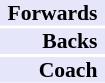<table cellpadding="0" style="border:0;font-size:90%;">
<tr>
<td style="padding:0 5px; text-align:right;" bgcolor="lavender"><strong>Forwards</strong></td>
<td style="text-align:left;"></td>
</tr>
<tr>
<td style="padding:0 5px; text-align:right;" bgcolor="lavender"><strong>Backs</strong></td>
<td style="text-align:left;"></td>
</tr>
<tr>
<td style="padding:0 5px; text-align:right;" bgcolor="lavender"><strong>Coach</strong></td>
<td style="text-align:left;"></td>
</tr>
</table>
